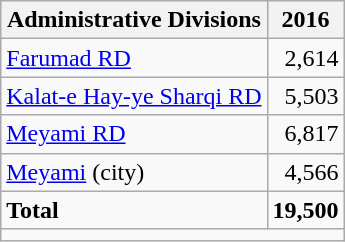<table class="wikitable">
<tr>
<th>Administrative Divisions</th>
<th>2016</th>
</tr>
<tr>
<td><a href='#'>Farumad RD</a></td>
<td style="text-align: right;">2,614</td>
</tr>
<tr>
<td><a href='#'>Kalat-e Hay-ye Sharqi RD</a></td>
<td style="text-align: right;">5,503</td>
</tr>
<tr>
<td><a href='#'>Meyami RD</a></td>
<td style="text-align: right;">6,817</td>
</tr>
<tr>
<td><a href='#'>Meyami</a> (city)</td>
<td style="text-align: right;">4,566</td>
</tr>
<tr>
<td><strong>Total</strong></td>
<td style="text-align: right;"><strong>19,500</strong></td>
</tr>
<tr>
<td colspan=2></td>
</tr>
</table>
